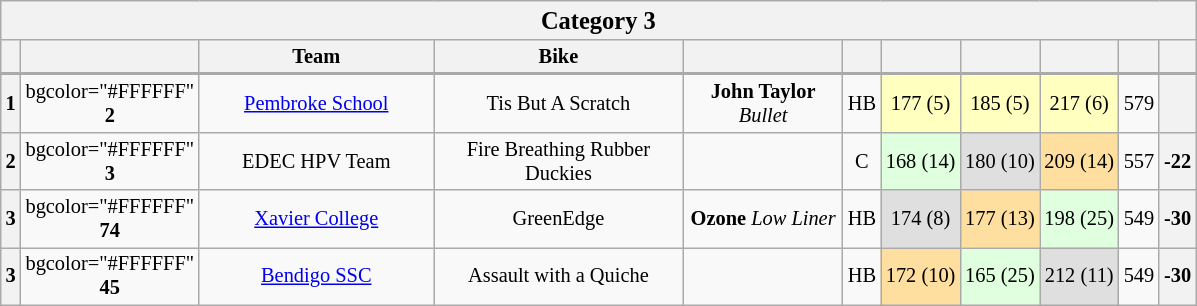<table class="wikitable collapsible collapsed" style="font-size: 85%; text-align:center">
<tr>
<th colspan="11" width="500"><big>Category 3</big></th>
</tr>
<tr>
<th valign="middle" width="5"></th>
<th valign="middle" width="10"></th>
<th valign="middle" width="150">Team</th>
<th valign="middle" width="160">Bike</th>
<th valign="middle" width="100"></th>
<th valign="middle" width="6"></th>
<th><a href='#'></a><br></th>
<th><a href='#'></a><br></th>
<th><a href='#'></a><br></th>
<th valign="middle" width="4"></th>
<th width="5" valign="middle"></th>
</tr>
<tr>
</tr>
<tr style="border-top:2px solid #aaaaaa">
<th>1</th>
<td>bgcolor="#FFFFFF" <strong>2</strong></td>
<td> <a href='#'>Pembroke School</a></td>
<td>Tis But A Scratch</td>
<td><strong>John Taylor</strong> <em>Bullet</em></td>
<td>HB</td>
<td bgcolor="#FFFFBF">177 (5)</td>
<td bgcolor="#FFFFBF">185 (5)</td>
<td bgcolor="#FFFFBF">217 (6)</td>
<td>579</td>
<th></th>
</tr>
<tr>
<th>2</th>
<td>bgcolor="#FFFFFF" <strong>3</strong></td>
<td> EDEC HPV Team</td>
<td>Fire Breathing Rubber Duckies</td>
<td></td>
<td>C</td>
<td bgcolor="#dfffdf">168 (14)</td>
<td bgcolor="#dfdfdf">180 (10)</td>
<td bgcolor="#ffdf9f">209 (14)</td>
<td>557</td>
<th>-22</th>
</tr>
<tr>
<th>3</th>
<td>bgcolor="#FFFFFF" <strong>74</strong></td>
<td> <a href='#'>Xavier College</a></td>
<td>GreenEdge</td>
<td><strong>Ozone</strong> <em>Low Liner</em></td>
<td>HB</td>
<td bgcolor="#dfdfdf">174 (8)</td>
<td bgcolor="#ffdf9f">177 (13)</td>
<td bgcolor="#dfffdf">198 (25)</td>
<td>549</td>
<th>-30</th>
</tr>
<tr>
<th>3</th>
<td>bgcolor="#FFFFFF" <strong>45</strong></td>
<td> <a href='#'>Bendigo SSC</a></td>
<td>Assault with a Quiche</td>
<td></td>
<td>HB</td>
<td bgcolor="#ffdf9f">172 (10)</td>
<td bgcolor="#dfffdf">165 (25)</td>
<td bgcolor="#dfdfdf">212 (11)</td>
<td>549</td>
<th>-30</th>
</tr>
</table>
